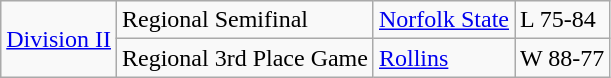<table class="wikitable">
<tr>
<td rowspan="2"><a href='#'>Division II</a></td>
<td>Regional Semifinal</td>
<td><a href='#'>Norfolk State</a></td>
<td>L 75-84</td>
</tr>
<tr>
<td>Regional 3rd Place Game</td>
<td><a href='#'>Rollins</a></td>
<td>W 88-77</td>
</tr>
</table>
